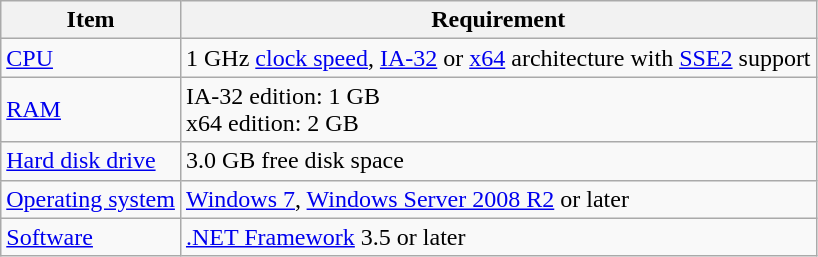<table class="wikitable">
<tr>
<th>Item</th>
<th>Requirement</th>
</tr>
<tr>
<td><a href='#'>CPU</a></td>
<td>1 GHz <a href='#'>clock speed</a>, <a href='#'>IA-32</a> or <a href='#'>x64</a> architecture with <a href='#'>SSE2</a> support</td>
</tr>
<tr>
<td><a href='#'>RAM</a></td>
<td>IA-32 edition: 1 GB<br>x64 edition: 2 GB</td>
</tr>
<tr>
<td><a href='#'>Hard disk drive</a></td>
<td>3.0 GB free disk space</td>
</tr>
<tr>
<td><a href='#'>Operating system</a></td>
<td><a href='#'>Windows 7</a>, <a href='#'>Windows Server 2008 R2</a> or later</td>
</tr>
<tr>
<td><a href='#'>Software</a></td>
<td><a href='#'>.NET Framework</a> 3.5 or later</td>
</tr>
</table>
